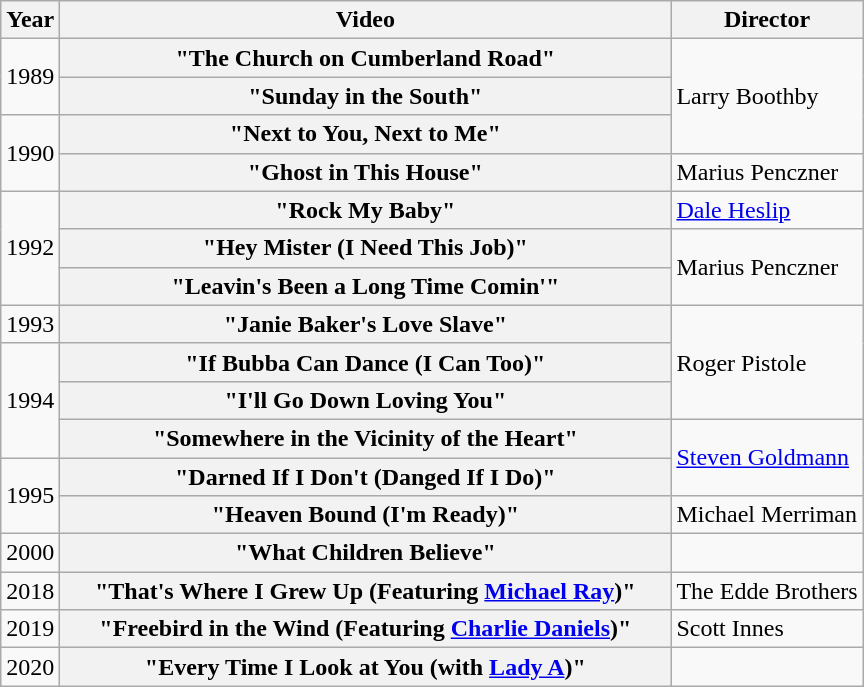<table class="wikitable plainrowheaders">
<tr>
<th>Year</th>
<th style="width:25em;">Video</th>
<th>Director</th>
</tr>
<tr>
<td rowspan="2">1989</td>
<th scope="row">"The Church on Cumberland Road"</th>
<td rowspan="3">Larry Boothby</td>
</tr>
<tr>
<th scope="row">"Sunday in the South"</th>
</tr>
<tr>
<td rowspan="2">1990</td>
<th scope="row">"Next to You, Next to Me"</th>
</tr>
<tr>
<th scope="row">"Ghost in This House"</th>
<td>Marius Penczner</td>
</tr>
<tr>
<td rowspan="3">1992</td>
<th scope="row">"Rock My Baby"</th>
<td><a href='#'>Dale Heslip</a></td>
</tr>
<tr>
<th scope="row">"Hey Mister (I Need This Job)"</th>
<td rowspan="2">Marius Penczner</td>
</tr>
<tr>
<th scope="row">"Leavin's Been a Long Time Comin'"</th>
</tr>
<tr>
<td>1993</td>
<th scope="row">"Janie Baker's Love Slave"</th>
<td rowspan="3">Roger Pistole</td>
</tr>
<tr>
<td rowspan="3">1994</td>
<th scope="row">"If Bubba Can Dance (I Can Too)"</th>
</tr>
<tr>
<th scope="row">"I'll Go Down Loving You"</th>
</tr>
<tr>
<th scope="row">"Somewhere in the Vicinity of the Heart"<br></th>
<td rowspan="2"><a href='#'>Steven Goldmann</a></td>
</tr>
<tr>
<td rowspan="2">1995</td>
<th scope="row">"Darned If I Don't (Danged If I Do)"</th>
</tr>
<tr>
<th scope="row">"Heaven Bound (I'm Ready)"</th>
<td>Michael Merriman</td>
</tr>
<tr>
<td>2000</td>
<th scope="row">"What Children Believe"</th>
<td></td>
</tr>
<tr>
<td>2018</td>
<th scope="row">"That's Where I Grew Up (Featuring <a href='#'>Michael Ray</a>)"</th>
<td>The Edde Brothers</td>
</tr>
<tr>
<td>2019</td>
<th scope="row">"Freebird in the Wind (Featuring <a href='#'>Charlie Daniels</a>)"</th>
<td>Scott Innes</td>
</tr>
<tr>
<td>2020</td>
<th scope="row">"Every Time I Look at You (with <a href='#'>Lady A</a>)"</th>
<td></td>
</tr>
</table>
